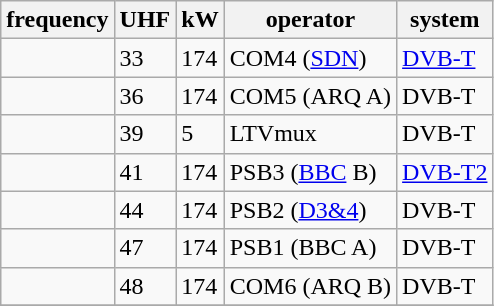<table class="wikitable sortable">
<tr>
<th>frequency</th>
<th>UHF</th>
<th>kW</th>
<th>operator</th>
<th>system</th>
</tr>
<tr>
<td></td>
<td>33</td>
<td>174</td>
<td>COM4 (<a href='#'>SDN</a>)</td>
<td><a href='#'>DVB-T</a></td>
</tr>
<tr>
<td></td>
<td>36</td>
<td>174</td>
<td>COM5 (ARQ A)</td>
<td>DVB-T</td>
</tr>
<tr>
<td></td>
<td>39</td>
<td>5</td>
<td>LTVmux</td>
<td>DVB-T</td>
</tr>
<tr>
<td></td>
<td>41</td>
<td>174</td>
<td>PSB3 (<a href='#'>BBC</a> B)</td>
<td><a href='#'>DVB-T2</a></td>
</tr>
<tr>
<td></td>
<td>44</td>
<td>174</td>
<td>PSB2 (<a href='#'>D3&4</a>)</td>
<td>DVB-T</td>
</tr>
<tr>
<td></td>
<td>47</td>
<td>174</td>
<td>PSB1 (BBC A)</td>
<td>DVB-T</td>
</tr>
<tr>
<td></td>
<td>48</td>
<td>174</td>
<td>COM6 (ARQ B)</td>
<td>DVB-T</td>
</tr>
<tr>
</tr>
</table>
